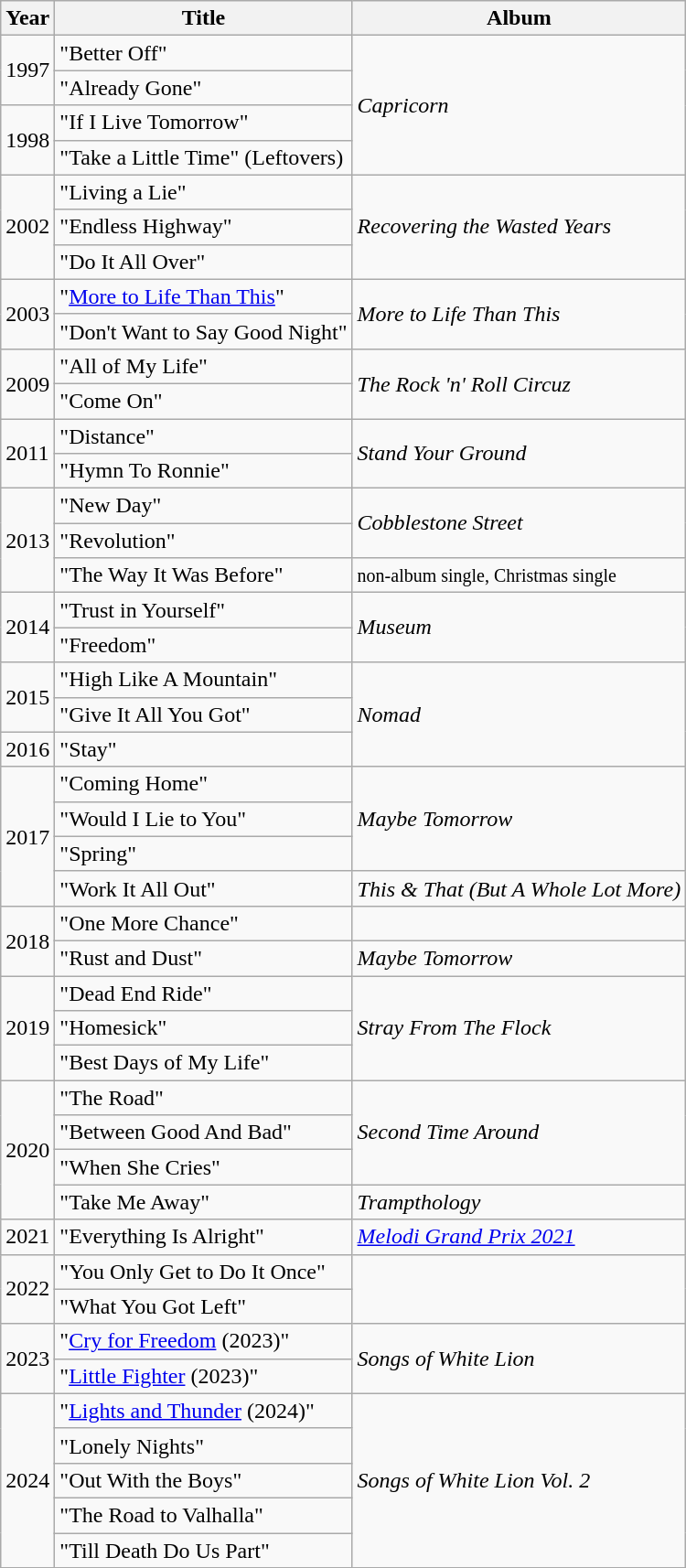<table class="wikitable">
<tr>
<th>Year</th>
<th>Title</th>
<th>Album</th>
</tr>
<tr>
<td rowspan="2">1997</td>
<td>"Better Off"</td>
<td rowspan="4"><em>Capricorn</em></td>
</tr>
<tr>
<td>"Already Gone"</td>
</tr>
<tr>
<td rowspan="2">1998</td>
<td>"If I Live Tomorrow"</td>
</tr>
<tr>
<td>"Take a Little Time" (Leftovers)</td>
</tr>
<tr>
<td rowspan="3">2002</td>
<td>"Living a Lie"</td>
<td rowspan="3"><em>Recovering the Wasted Years</em></td>
</tr>
<tr>
<td>"Endless Highway"</td>
</tr>
<tr>
<td>"Do It All Over"</td>
</tr>
<tr>
<td rowspan="2">2003</td>
<td>"<a href='#'>More to Life Than This</a>"</td>
<td rowspan="2"><em>More to Life Than This</em></td>
</tr>
<tr>
<td>"Don't Want to Say Good Night"</td>
</tr>
<tr>
<td rowspan="2">2009</td>
<td>"All of My Life"</td>
<td rowspan="2"><em>The Rock 'n' Roll Circuz</em></td>
</tr>
<tr>
<td>"Come On"</td>
</tr>
<tr>
<td rowspan="2">2011</td>
<td>"Distance"</td>
<td rowspan="2"><em>Stand Your Ground</em></td>
</tr>
<tr>
<td>"Hymn To Ronnie"</td>
</tr>
<tr>
<td rowspan="3">2013</td>
<td>"New Day"</td>
<td rowspan="2"><em>Cobblestone Street</em></td>
</tr>
<tr>
<td>"Revolution"</td>
</tr>
<tr>
<td>"The Way It Was Before"</td>
<td rowspan="1"><small>non-album single, Christmas single</small></td>
</tr>
<tr>
<td rowspan="2">2014</td>
<td>"Trust in Yourself"</td>
<td rowspan="2"><em>Museum</em></td>
</tr>
<tr>
<td>"Freedom"</td>
</tr>
<tr>
<td rowspan="2">2015</td>
<td>"High Like A Mountain"</td>
<td rowspan="3"><em>Nomad</em></td>
</tr>
<tr>
<td>"Give It All You Got"</td>
</tr>
<tr>
<td rowspan="1">2016</td>
<td>"Stay"</td>
</tr>
<tr>
<td rowspan="4">2017</td>
<td>"Coming Home"</td>
<td rowspan="3"><em>Maybe Tomorrow</em></td>
</tr>
<tr>
<td>"Would I Lie to You"</td>
</tr>
<tr>
<td>"Spring"</td>
</tr>
<tr>
<td>"Work It All Out"</td>
<td rowspan="1"><em>This & That (But A Whole Lot More)</em></td>
</tr>
<tr>
<td rowspan="2">2018</td>
<td>"One More Chance"</td>
</tr>
<tr>
<td>"Rust and Dust"</td>
<td rowspan="1"><em>Maybe Tomorrow</em></td>
</tr>
<tr>
<td rowspan="3">2019</td>
<td>"Dead End Ride"</td>
<td rowspan="3"><em>Stray From The Flock</em></td>
</tr>
<tr>
<td>"Homesick"</td>
</tr>
<tr>
<td>"Best Days of My Life"</td>
</tr>
<tr>
<td rowspan="4">2020</td>
<td>"The Road"</td>
<td rowspan="3"><em>Second Time Around</em></td>
</tr>
<tr>
<td>"Between Good And Bad"</td>
</tr>
<tr>
<td>"When She Cries"</td>
</tr>
<tr>
<td>"Take Me Away"</td>
<td rowspan="1"><em>Trampthology</em></td>
</tr>
<tr>
<td rowspan="1">2021</td>
<td>"Everything Is Alright"</td>
<td rowspan="1"><em><a href='#'>Melodi Grand Prix 2021</a></em></td>
</tr>
<tr>
<td rowspan="2">2022</td>
<td>"You Only Get to Do It Once"</td>
</tr>
<tr>
<td>"What You Got Left"</td>
</tr>
<tr>
<td rowspan="2">2023</td>
<td>"<a href='#'>Cry for Freedom</a> (2023)"</td>
<td rowspan="2"><em>Songs of White Lion</em></td>
</tr>
<tr>
<td>"<a href='#'>Little Fighter</a> (2023)"</td>
</tr>
<tr>
<td rowspan="5">2024</td>
<td>"<a href='#'>Lights and Thunder</a> (2024)"</td>
<td rowspan="5"><em>Songs of White Lion Vol. 2</em></td>
</tr>
<tr>
<td>"Lonely Nights"</td>
</tr>
<tr>
<td>"Out With the Boys"</td>
</tr>
<tr>
<td>"The Road to Valhalla"</td>
</tr>
<tr>
<td>"Till Death Do Us Part"</td>
</tr>
<tr>
</tr>
</table>
